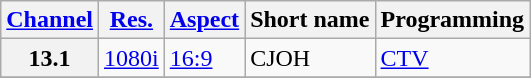<table class="wikitable">
<tr>
<th><a href='#'>Channel</a></th>
<th><a href='#'>Res.</a></th>
<th><a href='#'>Aspect</a></th>
<th>Short name</th>
<th>Programming</th>
</tr>
<tr>
<th scope = "row">13.1</th>
<td><a href='#'>1080i</a></td>
<td><a href='#'>16:9</a></td>
<td>CJOH</td>
<td><a href='#'>CTV</a></td>
</tr>
<tr>
</tr>
</table>
